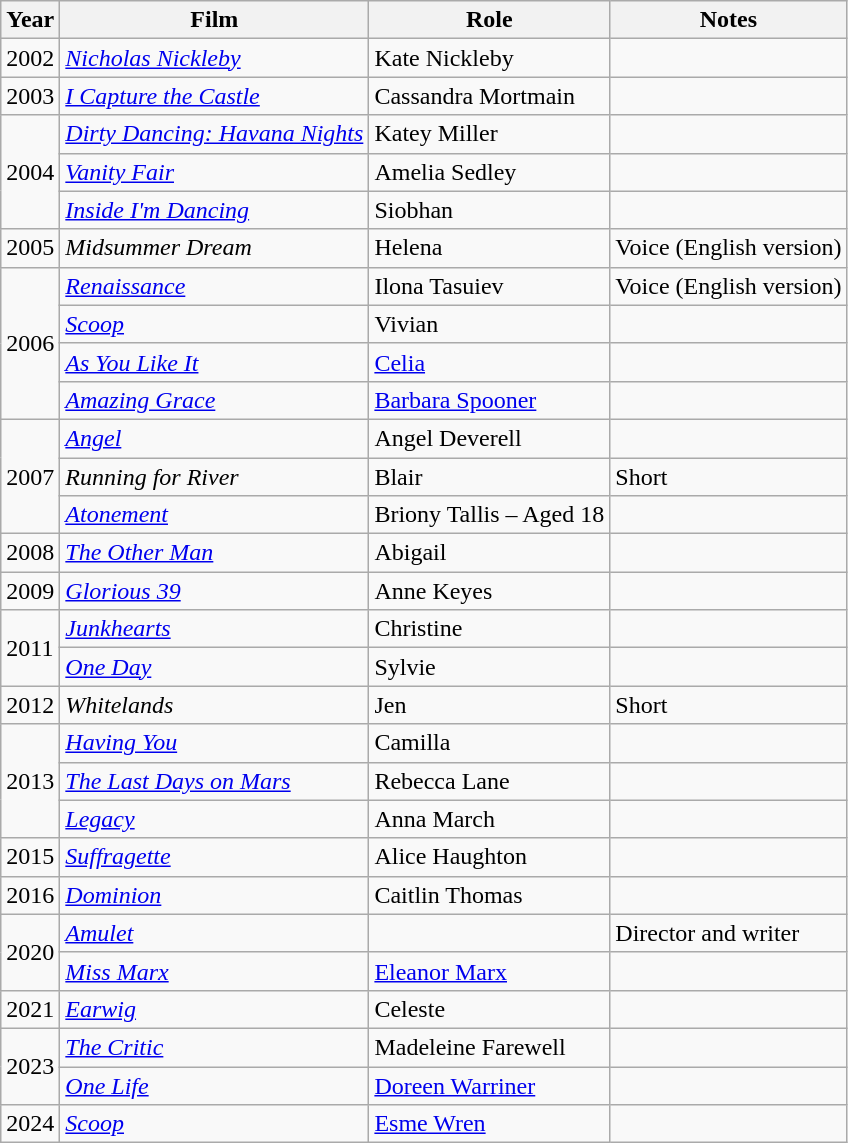<table class="wikitable">
<tr>
<th>Year</th>
<th>Film</th>
<th>Role</th>
<th>Notes</th>
</tr>
<tr>
<td>2002</td>
<td><em><a href='#'>Nicholas Nickleby</a></em></td>
<td>Kate Nickleby</td>
<td></td>
</tr>
<tr>
<td>2003</td>
<td><em><a href='#'>I Capture the Castle</a></em></td>
<td>Cassandra Mortmain</td>
<td></td>
</tr>
<tr>
<td rowspan="3">2004</td>
<td><em><a href='#'>Dirty Dancing: Havana Nights</a></em></td>
<td>Katey Miller</td>
<td></td>
</tr>
<tr>
<td><em><a href='#'>Vanity Fair</a></em></td>
<td>Amelia Sedley</td>
<td></td>
</tr>
<tr>
<td><em><a href='#'>Inside I'm Dancing</a></em></td>
<td>Siobhan</td>
<td></td>
</tr>
<tr>
<td>2005</td>
<td><em>Midsummer Dream</em></td>
<td>Helena</td>
<td>Voice (English version)</td>
</tr>
<tr>
<td rowspan="4">2006</td>
<td><em><a href='#'>Renaissance</a></em></td>
<td>Ilona Tasuiev</td>
<td>Voice (English version)</td>
</tr>
<tr>
<td><em><a href='#'>Scoop</a></em></td>
<td>Vivian</td>
<td></td>
</tr>
<tr>
<td><em><a href='#'>As You Like It</a></em></td>
<td><a href='#'>Celia</a></td>
<td></td>
</tr>
<tr>
<td><em><a href='#'>Amazing Grace</a></em></td>
<td><a href='#'>Barbara Spooner</a></td>
<td></td>
</tr>
<tr>
<td rowspan="3">2007</td>
<td><em><a href='#'>Angel</a></em></td>
<td>Angel Deverell</td>
<td></td>
</tr>
<tr>
<td><em>Running for River</em></td>
<td>Blair</td>
<td>Short</td>
</tr>
<tr>
<td><em><a href='#'>Atonement</a></em></td>
<td>Briony Tallis – Aged 18</td>
<td></td>
</tr>
<tr>
<td>2008</td>
<td><em><a href='#'>The Other Man</a></em></td>
<td>Abigail</td>
<td></td>
</tr>
<tr>
<td>2009</td>
<td><em><a href='#'>Glorious 39</a></em></td>
<td>Anne Keyes</td>
<td></td>
</tr>
<tr>
<td rowspan=2>2011</td>
<td><em><a href='#'>Junkhearts</a></em></td>
<td>Christine</td>
<td></td>
</tr>
<tr>
<td><em><a href='#'>One Day</a></em></td>
<td>Sylvie</td>
<td></td>
</tr>
<tr>
<td>2012</td>
<td><em>Whitelands</em></td>
<td>Jen</td>
<td>Short</td>
</tr>
<tr>
<td rowspan="3">2013</td>
<td><em><a href='#'>Having You</a></em></td>
<td>Camilla</td>
<td></td>
</tr>
<tr>
<td><em><a href='#'>The Last Days on Mars</a></em></td>
<td>Rebecca Lane</td>
<td></td>
</tr>
<tr>
<td><em><a href='#'>Legacy</a></em></td>
<td>Anna March</td>
<td></td>
</tr>
<tr>
<td>2015</td>
<td><em><a href='#'>Suffragette</a></em></td>
<td>Alice Haughton</td>
<td></td>
</tr>
<tr>
<td>2016</td>
<td><em><a href='#'>Dominion</a></em></td>
<td>Caitlin Thomas</td>
<td></td>
</tr>
<tr>
<td rowspan=2>2020</td>
<td><em><a href='#'>Amulet</a></em></td>
<td></td>
<td>Director and writer</td>
</tr>
<tr>
<td><em><a href='#'>Miss Marx</a></em></td>
<td><a href='#'>Eleanor Marx</a></td>
<td></td>
</tr>
<tr>
<td>2021</td>
<td><em><a href='#'>Earwig</a></em></td>
<td>Celeste</td>
<td></td>
</tr>
<tr>
<td rowspan=2>2023</td>
<td><em><a href='#'>The Critic</a></em></td>
<td>Madeleine Farewell</td>
<td></td>
</tr>
<tr>
<td><em><a href='#'>One Life</a></em></td>
<td><a href='#'>Doreen Warriner</a></td>
<td></td>
</tr>
<tr>
<td>2024</td>
<td><em><a href='#'>Scoop</a></em></td>
<td><a href='#'>Esme Wren</a></td>
<td></td>
</tr>
</table>
